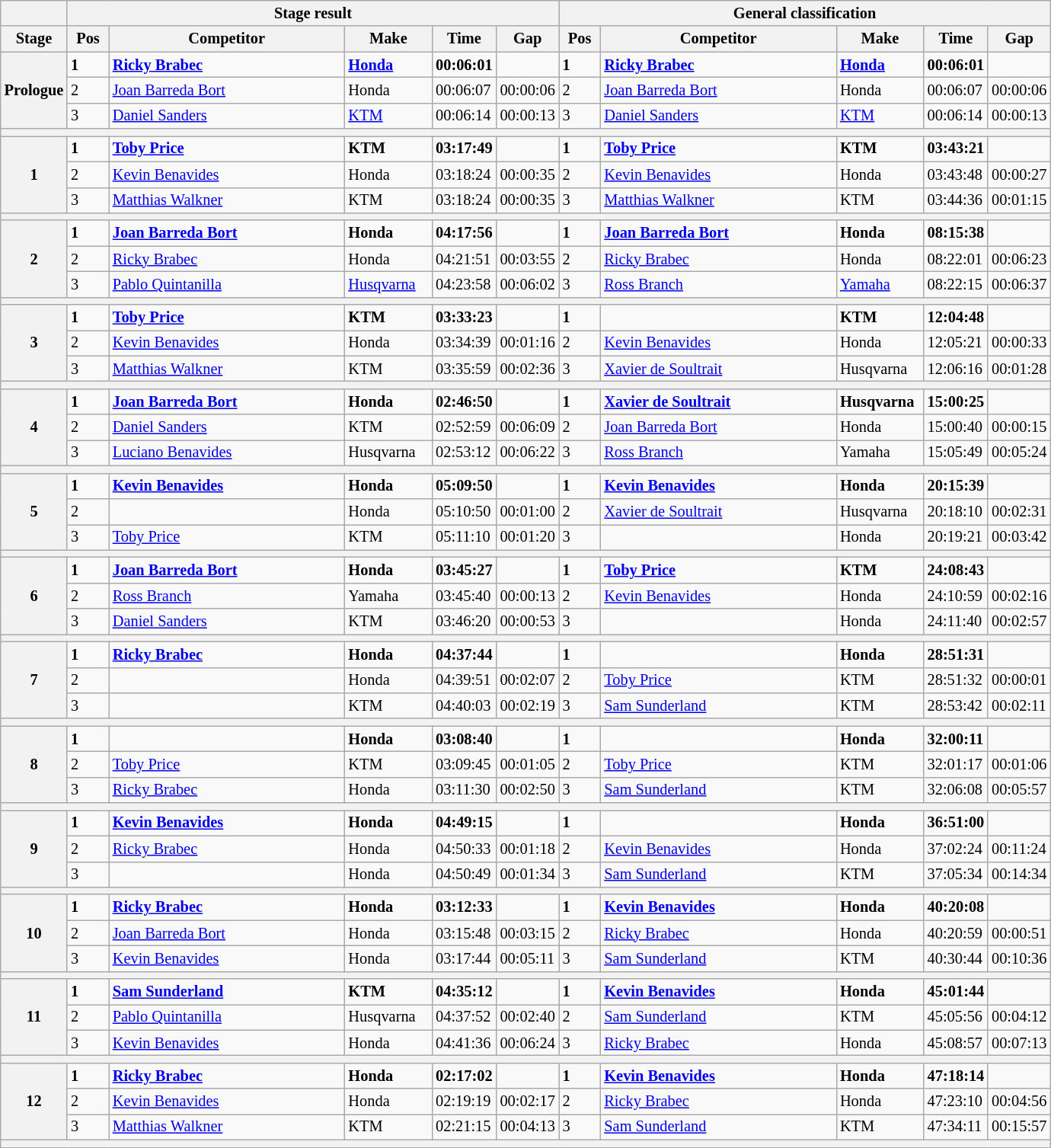<table class="wikitable" style="font-size:85%;">
<tr>
<th></th>
<th colspan=5>Stage result</th>
<th colspan=5>General classification</th>
</tr>
<tr>
<th width="40px">Stage</th>
<th width="30px">Pos</th>
<th width="200px">Competitor</th>
<th width="70px">Make</th>
<th width="40px">Time</th>
<th width="40px">Gap</th>
<th width="30px">Pos</th>
<th width="200px">Competitor</th>
<th width="70px">Make</th>
<th width="40px">Time</th>
<th width="40px">Gap</th>
</tr>
<tr>
<th rowspan=3>Prologue</th>
<td><strong>1</strong></td>
<td><strong> <a href='#'>Ricky Brabec</a></strong></td>
<td><strong><a href='#'>Honda</a></strong></td>
<td><strong>00:06:01</strong></td>
<td></td>
<td><strong>1</strong></td>
<td><strong> <a href='#'>Ricky Brabec</a></strong></td>
<td><strong><a href='#'>Honda</a></strong></td>
<td><strong>00:06:01</strong></td>
<td></td>
</tr>
<tr>
<td>2</td>
<td> <a href='#'>Joan Barreda Bort</a></td>
<td>Honda</td>
<td>00:06:07</td>
<td>00:00:06</td>
<td>2</td>
<td> <a href='#'>Joan Barreda Bort</a></td>
<td>Honda</td>
<td>00:06:07</td>
<td>00:00:06</td>
</tr>
<tr>
<td>3</td>
<td> <a href='#'>Daniel Sanders</a></td>
<td><a href='#'>KTM</a></td>
<td>00:06:14</td>
<td>00:00:13</td>
<td>3</td>
<td> <a href='#'>Daniel Sanders</a></td>
<td><a href='#'>KTM</a></td>
<td>00:06:14</td>
<td>00:00:13</td>
</tr>
<tr>
<th colspan=11></th>
</tr>
<tr>
<th rowspan=3>1</th>
<td><strong>1</strong></td>
<td><strong> <a href='#'>Toby Price</a></strong></td>
<td><strong>KTM</strong></td>
<td><strong>03:17:49</strong></td>
<td></td>
<td><strong>1</strong></td>
<td><strong> <a href='#'>Toby Price</a></strong></td>
<td><strong>KTM</strong></td>
<td><strong>03:43:21</strong></td>
<td></td>
</tr>
<tr>
<td>2</td>
<td> <a href='#'>Kevin Benavides</a></td>
<td>Honda</td>
<td>03:18:24</td>
<td>00:00:35</td>
<td>2</td>
<td> <a href='#'>Kevin Benavides</a></td>
<td>Honda</td>
<td>03:43:48</td>
<td>00:00:27</td>
</tr>
<tr>
<td>3</td>
<td> <a href='#'>Matthias Walkner</a></td>
<td>KTM</td>
<td>03:18:24</td>
<td>00:00:35</td>
<td>3</td>
<td> <a href='#'>Matthias Walkner</a></td>
<td>KTM</td>
<td>03:44:36</td>
<td>00:01:15</td>
</tr>
<tr>
<th colspan=11></th>
</tr>
<tr>
<th rowspan=3>2</th>
<td><strong>1</strong></td>
<td><strong> <a href='#'>Joan Barreda Bort</a></strong></td>
<td><strong>Honda</strong></td>
<td><strong>04:17:56</strong></td>
<td></td>
<td><strong>1</strong></td>
<td><strong> <a href='#'>Joan Barreda Bort</a></strong></td>
<td><strong>Honda</strong></td>
<td><strong>08:15:38</strong></td>
<td></td>
</tr>
<tr>
<td>2</td>
<td> <a href='#'>Ricky Brabec</a></td>
<td>Honda</td>
<td>04:21:51</td>
<td>00:03:55</td>
<td>2</td>
<td> <a href='#'>Ricky Brabec</a></td>
<td>Honda</td>
<td>08:22:01</td>
<td>00:06:23</td>
</tr>
<tr>
<td>3</td>
<td> <a href='#'>Pablo Quintanilla</a></td>
<td><a href='#'>Husqvarna</a></td>
<td>04:23:58</td>
<td>00:06:02</td>
<td>3</td>
<td> <a href='#'>Ross Branch</a></td>
<td><a href='#'>Yamaha</a></td>
<td>08:22:15</td>
<td>00:06:37</td>
</tr>
<tr>
<th colspan=11></th>
</tr>
<tr>
<th rowspan=3>3</th>
<td><strong>1</strong></td>
<td><strong> <a href='#'>Toby Price</a></strong></td>
<td><strong>KTM</strong></td>
<td><strong>03:33:23</strong></td>
<td></td>
<td><strong>1</strong></td>
<td><strong> </strong></td>
<td><strong>KTM</strong></td>
<td><strong>12:04:48</strong></td>
<td></td>
</tr>
<tr>
<td>2</td>
<td> <a href='#'>Kevin Benavides</a></td>
<td>Honda</td>
<td>03:34:39</td>
<td>00:01:16</td>
<td>2</td>
<td> <a href='#'>Kevin Benavides</a></td>
<td>Honda</td>
<td>12:05:21</td>
<td>00:00:33</td>
</tr>
<tr>
<td>3</td>
<td> <a href='#'>Matthias Walkner</a></td>
<td>KTM</td>
<td>03:35:59</td>
<td>00:02:36</td>
<td>3</td>
<td> <a href='#'>Xavier de Soultrait</a></td>
<td>Husqvarna</td>
<td>12:06:16</td>
<td>00:01:28</td>
</tr>
<tr>
<th colspan=11></th>
</tr>
<tr>
<th rowspan=3>4</th>
<td><strong>1</strong></td>
<td><strong> <a href='#'>Joan Barreda Bort</a></strong></td>
<td><strong>Honda</strong></td>
<td><strong>02:46:50</strong></td>
<td></td>
<td><strong>1</strong></td>
<td><strong> <a href='#'>Xavier de Soultrait</a></strong></td>
<td><strong>Husqvarna</strong></td>
<td><strong>15:00:25</strong></td>
<td></td>
</tr>
<tr>
<td>2</td>
<td> <a href='#'>Daniel Sanders</a></td>
<td>KTM</td>
<td>02:52:59</td>
<td>00:06:09</td>
<td>2</td>
<td> <a href='#'>Joan Barreda Bort</a></td>
<td>Honda</td>
<td>15:00:40</td>
<td>00:00:15</td>
</tr>
<tr>
<td>3</td>
<td> <a href='#'>Luciano Benavides</a></td>
<td>Husqvarna</td>
<td>02:53:12</td>
<td>00:06:22</td>
<td>3</td>
<td> <a href='#'>Ross Branch</a></td>
<td>Yamaha</td>
<td>15:05:49</td>
<td>00:05:24</td>
</tr>
<tr>
<th colspan=11></th>
</tr>
<tr>
<th rowspan=3>5</th>
<td><strong>1</strong></td>
<td><strong> <a href='#'>Kevin Benavides</a></strong></td>
<td><strong>Honda</strong></td>
<td><strong>05:09:50</strong></td>
<td></td>
<td><strong>1</strong></td>
<td><strong> <a href='#'>Kevin Benavides</a></strong></td>
<td><strong>Honda</strong></td>
<td><strong>20:15:39</strong></td>
<td></td>
</tr>
<tr>
<td>2</td>
<td> </td>
<td>Honda</td>
<td>05:10:50</td>
<td>00:01:00</td>
<td>2</td>
<td> <a href='#'>Xavier de Soultrait</a></td>
<td>Husqvarna</td>
<td>20:18:10</td>
<td>00:02:31</td>
</tr>
<tr>
<td>3</td>
<td> <a href='#'>Toby Price</a></td>
<td>KTM</td>
<td>05:11:10</td>
<td>00:01:20</td>
<td>3</td>
<td> </td>
<td>Honda</td>
<td>20:19:21</td>
<td>00:03:42</td>
</tr>
<tr>
<th colspan=11></th>
</tr>
<tr>
<th rowspan=3>6</th>
<td><strong>1</strong></td>
<td><strong> <a href='#'>Joan Barreda Bort</a></strong></td>
<td><strong>Honda</strong></td>
<td><strong>03:45:27</strong></td>
<td></td>
<td><strong>1</strong></td>
<td><strong> <a href='#'>Toby Price</a></strong></td>
<td><strong>KTM</strong></td>
<td><strong>24:08:43</strong></td>
<td></td>
</tr>
<tr>
<td>2</td>
<td> <a href='#'>Ross Branch</a></td>
<td>Yamaha</td>
<td>03:45:40</td>
<td>00:00:13</td>
<td>2</td>
<td> <a href='#'>Kevin Benavides</a></td>
<td>Honda</td>
<td>24:10:59</td>
<td>00:02:16</td>
</tr>
<tr>
<td>3</td>
<td> <a href='#'>Daniel Sanders</a></td>
<td>KTM</td>
<td>03:46:20</td>
<td>00:00:53</td>
<td>3</td>
<td> </td>
<td>Honda</td>
<td>24:11:40</td>
<td>00:02:57</td>
</tr>
<tr>
<th colspan=11></th>
</tr>
<tr>
<th rowspan=3>7</th>
<td><strong>1</strong></td>
<td><strong> <a href='#'>Ricky Brabec</a></strong></td>
<td><strong>Honda</strong></td>
<td><strong>04:37:44</strong></td>
<td></td>
<td><strong>1</strong></td>
<td><strong> </strong></td>
<td><strong>Honda</strong></td>
<td><strong>28:51:31</strong></td>
<td></td>
</tr>
<tr>
<td>2</td>
<td> </td>
<td>Honda</td>
<td>04:39:51</td>
<td>00:02:07</td>
<td>2</td>
<td> <a href='#'>Toby Price</a></td>
<td>KTM</td>
<td>28:51:32</td>
<td>00:00:01</td>
</tr>
<tr>
<td>3</td>
<td> </td>
<td>KTM</td>
<td>04:40:03</td>
<td>00:02:19</td>
<td>3</td>
<td> <a href='#'>Sam Sunderland</a></td>
<td>KTM</td>
<td>28:53:42</td>
<td>00:02:11</td>
</tr>
<tr>
<th colspan=11></th>
</tr>
<tr>
<th rowspan=3>8</th>
<td><strong>1</strong></td>
<td><strong> </strong></td>
<td><strong>Honda</strong></td>
<td><strong>03:08:40</strong></td>
<td></td>
<td><strong>1</strong></td>
<td><strong> </strong></td>
<td><strong>Honda</strong></td>
<td><strong>32:00:11</strong></td>
<td></td>
</tr>
<tr>
<td>2</td>
<td> <a href='#'>Toby Price</a></td>
<td>KTM</td>
<td>03:09:45</td>
<td>00:01:05</td>
<td>2</td>
<td> <a href='#'>Toby Price</a></td>
<td>KTM</td>
<td>32:01:17</td>
<td>00:01:06</td>
</tr>
<tr>
<td>3</td>
<td> <a href='#'>Ricky Brabec</a></td>
<td>Honda</td>
<td>03:11:30</td>
<td>00:02:50</td>
<td>3</td>
<td> <a href='#'>Sam Sunderland</a></td>
<td>KTM</td>
<td>32:06:08</td>
<td>00:05:57</td>
</tr>
<tr>
<th colspan=11></th>
</tr>
<tr>
<th rowspan=3>9</th>
<td><strong>1</strong></td>
<td><strong> <a href='#'>Kevin Benavides</a></strong></td>
<td><strong>Honda</strong></td>
<td><strong>04:49:15</strong></td>
<td></td>
<td><strong>1</strong></td>
<td><strong> </strong></td>
<td><strong>Honda</strong></td>
<td><strong>36:51:00</strong></td>
<td></td>
</tr>
<tr>
<td>2</td>
<td> <a href='#'>Ricky Brabec</a></td>
<td>Honda</td>
<td>04:50:33</td>
<td>00:01:18</td>
<td>2</td>
<td> <a href='#'>Kevin Benavides</a></td>
<td>Honda</td>
<td>37:02:24</td>
<td>00:11:24</td>
</tr>
<tr>
<td>3</td>
<td> </td>
<td>Honda</td>
<td>04:50:49</td>
<td>00:01:34</td>
<td>3</td>
<td> <a href='#'>Sam Sunderland</a></td>
<td>KTM</td>
<td>37:05:34</td>
<td>00:14:34</td>
</tr>
<tr>
<th colspan=11></th>
</tr>
<tr>
<th rowspan=3>10</th>
<td><strong>1</strong></td>
<td><strong> <a href='#'>Ricky Brabec</a></strong></td>
<td><strong>Honda</strong></td>
<td><strong>03:12:33</strong></td>
<td></td>
<td><strong>1</strong></td>
<td><strong> <a href='#'>Kevin Benavides</a></strong></td>
<td><strong>Honda</strong></td>
<td><strong>40:20:08</strong></td>
<td></td>
</tr>
<tr>
<td>2</td>
<td> <a href='#'>Joan Barreda Bort</a></td>
<td>Honda</td>
<td>03:15:48</td>
<td>00:03:15</td>
<td>2</td>
<td> <a href='#'>Ricky Brabec</a></td>
<td>Honda</td>
<td>40:20:59</td>
<td>00:00:51</td>
</tr>
<tr>
<td>3</td>
<td> <a href='#'>Kevin Benavides</a></td>
<td>Honda</td>
<td>03:17:44</td>
<td>00:05:11</td>
<td>3</td>
<td> <a href='#'>Sam Sunderland</a></td>
<td>KTM</td>
<td>40:30:44</td>
<td>00:10:36</td>
</tr>
<tr>
<th colspan=11></th>
</tr>
<tr>
<th rowspan=3>11</th>
<td><strong>1</strong></td>
<td><strong> <a href='#'>Sam Sunderland</a></strong></td>
<td><strong>KTM</strong></td>
<td><strong>04:35:12</strong></td>
<td></td>
<td><strong>1</strong></td>
<td><strong> <a href='#'>Kevin Benavides</a></strong></td>
<td><strong>Honda</strong></td>
<td><strong>45:01:44</strong></td>
<td></td>
</tr>
<tr>
<td>2</td>
<td> <a href='#'>Pablo Quintanilla</a></td>
<td>Husqvarna</td>
<td>04:37:52</td>
<td>00:02:40</td>
<td>2</td>
<td> <a href='#'>Sam Sunderland</a></td>
<td>KTM</td>
<td>45:05:56</td>
<td>00:04:12</td>
</tr>
<tr>
<td>3</td>
<td> <a href='#'>Kevin Benavides</a></td>
<td>Honda</td>
<td>04:41:36</td>
<td>00:06:24</td>
<td>3</td>
<td> <a href='#'>Ricky Brabec</a></td>
<td>Honda</td>
<td>45:08:57</td>
<td>00:07:13</td>
</tr>
<tr>
<th colspan=11></th>
</tr>
<tr>
<th rowspan=3>12</th>
<td><strong>1</strong></td>
<td><strong> <a href='#'>Ricky Brabec</a></strong></td>
<td><strong>Honda</strong></td>
<td><strong>02:17:02</strong></td>
<td></td>
<td><strong>1</strong></td>
<td><strong> <a href='#'>Kevin Benavides</a></strong></td>
<td><strong>Honda</strong></td>
<td><strong>47:18:14</strong></td>
<td></td>
</tr>
<tr>
<td>2</td>
<td> <a href='#'>Kevin Benavides</a></td>
<td>Honda</td>
<td>02:19:19</td>
<td>00:02:17</td>
<td>2</td>
<td> <a href='#'>Ricky Brabec</a></td>
<td>Honda</td>
<td>47:23:10</td>
<td>00:04:56</td>
</tr>
<tr>
<td>3</td>
<td> <a href='#'>Matthias Walkner</a></td>
<td>KTM</td>
<td>02:21:15</td>
<td>00:04:13</td>
<td>3</td>
<td> <a href='#'>Sam Sunderland</a></td>
<td>KTM</td>
<td>47:34:11</td>
<td>00:15:57</td>
</tr>
<tr>
<th colspan=11></th>
</tr>
</table>
